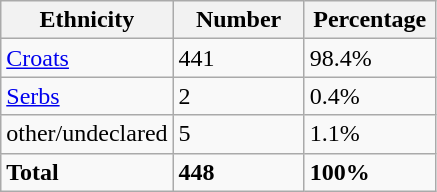<table class="wikitable">
<tr>
<th width="100px">Ethnicity</th>
<th width="80px">Number</th>
<th width="80px">Percentage</th>
</tr>
<tr>
<td><a href='#'>Croats</a></td>
<td>441</td>
<td>98.4%</td>
</tr>
<tr>
<td><a href='#'>Serbs</a></td>
<td>2</td>
<td>0.4%</td>
</tr>
<tr>
<td>other/undeclared</td>
<td>5</td>
<td>1.1%</td>
</tr>
<tr>
<td><strong>Total</strong></td>
<td><strong>448</strong></td>
<td><strong>100%</strong></td>
</tr>
</table>
